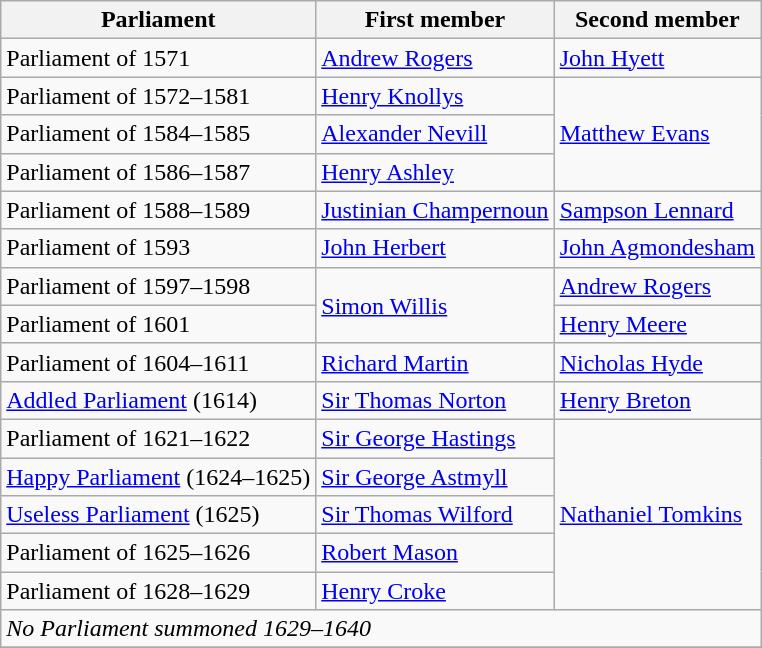<table class="wikitable">
<tr>
<th>Parliament</th>
<th>First member</th>
<th>Second member</th>
</tr>
<tr>
<td>Parliament of 1571</td>
<td><a href='#'>Andrew Rogers</a></td>
<td><a href='#'>John Hyett</a></td>
</tr>
<tr>
<td>Parliament of 1572–1581</td>
<td><a href='#'>Henry Knollys</a></td>
<td rowspan="3"><a href='#'>Matthew Evans</a></td>
</tr>
<tr>
<td>Parliament of 1584–1585</td>
<td><a href='#'>Alexander Nevill</a></td>
</tr>
<tr>
<td>Parliament of 1586–1587</td>
<td><a href='#'>Henry Ashley</a></td>
</tr>
<tr>
<td>Parliament of 1588–1589</td>
<td><a href='#'>Justinian Champernoun</a></td>
<td><a href='#'>Sampson Lennard</a></td>
</tr>
<tr>
<td>Parliament of 1593</td>
<td><a href='#'>John Herbert</a></td>
<td><a href='#'>John Agmondesham</a></td>
</tr>
<tr>
<td>Parliament of 1597–1598</td>
<td rowspan="2"><a href='#'>Simon Willis</a></td>
<td><a href='#'>Andrew Rogers</a></td>
</tr>
<tr>
<td>Parliament of 1601</td>
<td><a href='#'>Henry Meere</a></td>
</tr>
<tr>
<td>Parliament of 1604–1611</td>
<td><a href='#'>Richard Martin</a></td>
<td><a href='#'>Nicholas Hyde</a></td>
</tr>
<tr>
<td><a href='#'>Addled Parliament</a> (1614)</td>
<td><a href='#'>Sir Thomas Norton</a></td>
<td><a href='#'>Henry Breton</a></td>
</tr>
<tr>
<td>Parliament of 1621–1622</td>
<td><a href='#'>Sir George Hastings</a></td>
<td rowspan="5"><a href='#'>Nathaniel Tomkins</a></td>
</tr>
<tr>
<td><a href='#'>Happy Parliament</a> (1624–1625)</td>
<td><a href='#'>Sir George Astmyll</a></td>
</tr>
<tr>
<td><a href='#'>Useless Parliament</a> (1625)</td>
<td><a href='#'>Sir Thomas Wilford</a></td>
</tr>
<tr>
<td>Parliament of 1625–1626</td>
<td><a href='#'>Robert Mason</a></td>
</tr>
<tr>
<td>Parliament of 1628–1629</td>
<td><a href='#'>Henry Croke</a></td>
</tr>
<tr>
<td colspan="4"><em>No Parliament summoned 1629–1640</em></td>
</tr>
<tr>
</tr>
</table>
